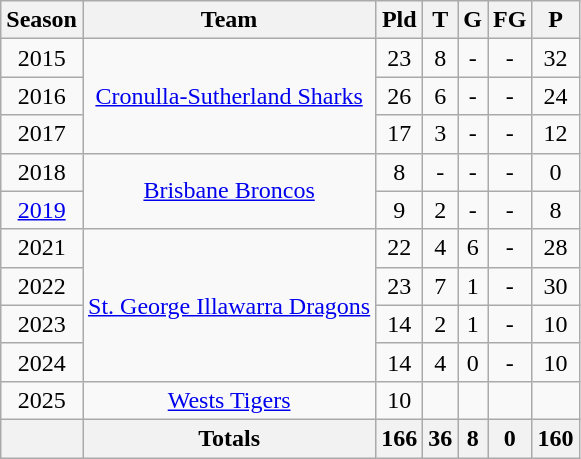<table class="wikitable" style="border-collapse:collapse;text-align:center">
<tr>
<th>Season</th>
<th>Team</th>
<th>Pld</th>
<th>T</th>
<th>G</th>
<th>FG</th>
<th>P</th>
</tr>
<tr>
<td>2015</td>
<td rowspan="3"> <a href='#'>Cronulla-Sutherland Sharks</a></td>
<td>23</td>
<td>8</td>
<td>-</td>
<td>-</td>
<td>32</td>
</tr>
<tr>
<td>2016</td>
<td>26</td>
<td>6</td>
<td>-</td>
<td>-</td>
<td>24</td>
</tr>
<tr>
<td>2017</td>
<td>17</td>
<td>3</td>
<td>-</td>
<td>-</td>
<td>12</td>
</tr>
<tr>
<td>2018</td>
<td rowspan="2"> <a href='#'>Brisbane Broncos</a></td>
<td>8</td>
<td>-</td>
<td>-</td>
<td>-</td>
<td>0</td>
</tr>
<tr>
<td><a href='#'>2019</a></td>
<td>9</td>
<td>2</td>
<td>-</td>
<td>-</td>
<td>8</td>
</tr>
<tr>
<td>2021</td>
<td rowspan="4"> <a href='#'>St. George Illawarra Dragons</a></td>
<td>22</td>
<td>4</td>
<td>6</td>
<td>-</td>
<td>28</td>
</tr>
<tr>
<td>2022</td>
<td>23</td>
<td>7</td>
<td>1</td>
<td>-</td>
<td>30</td>
</tr>
<tr>
<td>2023</td>
<td>14</td>
<td>2</td>
<td>1</td>
<td>-</td>
<td>10</td>
</tr>
<tr>
<td>2024</td>
<td>14</td>
<td>4</td>
<td>0</td>
<td>-</td>
<td>10</td>
</tr>
<tr>
<td>2025</td>
<td> <a href='#'>Wests Tigers</a></td>
<td>10</td>
<td></td>
<td></td>
<td></td>
<td></td>
</tr>
<tr>
<th></th>
<th>Totals</th>
<th>166</th>
<th>36</th>
<th>8</th>
<th>0</th>
<th>160</th>
</tr>
</table>
